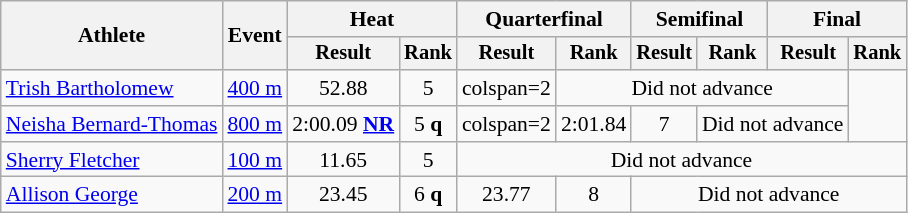<table class=wikitable style="font-size:90%">
<tr>
<th rowspan="2">Athlete</th>
<th rowspan="2">Event</th>
<th colspan="2">Heat</th>
<th colspan="2">Quarterfinal</th>
<th colspan="2">Semifinal</th>
<th colspan="2">Final</th>
</tr>
<tr style="font-size:95%">
<th>Result</th>
<th>Rank</th>
<th>Result</th>
<th>Rank</th>
<th>Result</th>
<th>Rank</th>
<th>Result</th>
<th>Rank</th>
</tr>
<tr align=center>
<td align=left><a href='#'>Trish Bartholomew</a></td>
<td align=left><a href='#'>400 m</a></td>
<td>52.88</td>
<td>5</td>
<td>colspan=2 </td>
<td colspan=4>Did not advance</td>
</tr>
<tr align=center>
<td align=left><a href='#'>Neisha Bernard-Thomas</a></td>
<td align=left><a href='#'>800 m</a></td>
<td>2:00.09 <strong><a href='#'>NR</a></strong></td>
<td>5 <strong>q</strong></td>
<td>colspan=2 </td>
<td>2:01.84</td>
<td>7</td>
<td colspan=2>Did not advance</td>
</tr>
<tr align=center>
<td align=left><a href='#'>Sherry Fletcher</a></td>
<td align=left><a href='#'>100 m</a></td>
<td>11.65</td>
<td>5</td>
<td colspan=6>Did not advance</td>
</tr>
<tr align=center>
<td align=left><a href='#'>Allison George</a></td>
<td align=left><a href='#'>200 m</a></td>
<td>23.45</td>
<td>6 <strong>q</strong></td>
<td>23.77</td>
<td>8</td>
<td colspan=4>Did not advance</td>
</tr>
</table>
